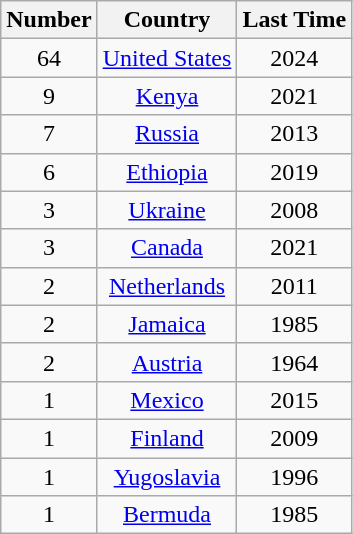<table class="wikitable sortable">
<tr |->
<th>Number</th>
<th>Country</th>
<th>Last Time</th>
</tr>
<tr style="text-align:center;">
<td>64</td>
<td><a href='#'>United States</a></td>
<td>2024</td>
</tr>
<tr style="text-align:center;">
<td>9</td>
<td><a href='#'>Kenya</a></td>
<td>2021</td>
</tr>
<tr style="text-align:center;">
<td>7</td>
<td><a href='#'>Russia</a></td>
<td>2013</td>
</tr>
<tr style="text-align:center;">
<td>6</td>
<td><a href='#'>Ethiopia</a></td>
<td>2019</td>
</tr>
<tr style="text-align:center;">
<td>3</td>
<td><a href='#'>Ukraine</a></td>
<td>2008</td>
</tr>
<tr style="text-align:center;">
<td>3</td>
<td><a href='#'>Canada</a></td>
<td>2021</td>
</tr>
<tr style="text-align:center;">
<td>2</td>
<td><a href='#'>Netherlands</a></td>
<td>2011</td>
</tr>
<tr style="text-align:center;">
<td>2</td>
<td><a href='#'>Jamaica</a></td>
<td>1985</td>
</tr>
<tr style="text-align:center;">
<td>2</td>
<td><a href='#'>Austria</a></td>
<td>1964</td>
</tr>
<tr style="text-align:center;">
<td>1</td>
<td><a href='#'>Mexico</a></td>
<td>2015</td>
</tr>
<tr style="text-align:center;">
<td>1</td>
<td><a href='#'>Finland</a></td>
<td>2009</td>
</tr>
<tr style="text-align:center;">
<td>1</td>
<td><a href='#'>Yugoslavia</a></td>
<td>1996</td>
</tr>
<tr style="text-align:center;">
<td>1</td>
<td><a href='#'>Bermuda</a></td>
<td>1985</td>
</tr>
</table>
